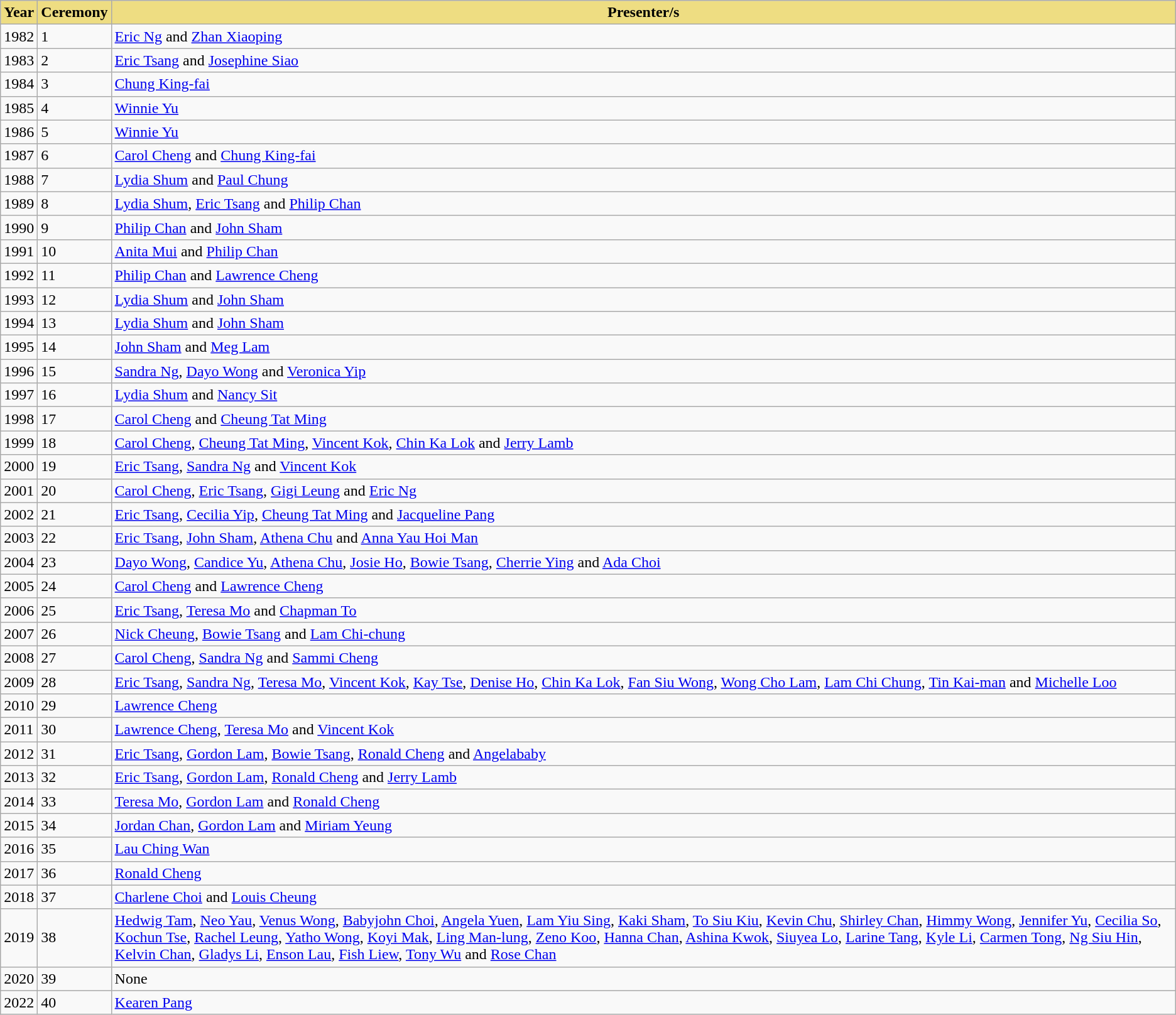<table class="wikitable">
<tr>
<th style="background-color: #eedd82; color:black;">Year</th>
<th ! style="background-color: #eedd82; color:black;">Ceremony</th>
<th ! style="background-color: #eedd82; color:black;">Presenter/s</th>
</tr>
<tr>
<td>1982</td>
<td>1</td>
<td><a href='#'>Eric Ng</a> and <a href='#'>Zhan Xiaoping</a></td>
</tr>
<tr>
<td>1983</td>
<td>2</td>
<td><a href='#'>Eric Tsang</a> and <a href='#'>Josephine Siao</a></td>
</tr>
<tr>
<td>1984</td>
<td>3</td>
<td><a href='#'>Chung King-fai</a></td>
</tr>
<tr>
<td>1985</td>
<td>4</td>
<td><a href='#'>Winnie Yu</a></td>
</tr>
<tr>
<td>1986</td>
<td>5</td>
<td><a href='#'>Winnie Yu</a></td>
</tr>
<tr>
<td>1987</td>
<td>6</td>
<td><a href='#'>Carol Cheng</a> and <a href='#'>Chung King-fai</a></td>
</tr>
<tr>
<td>1988</td>
<td>7</td>
<td><a href='#'>Lydia Shum</a> and <a href='#'>Paul Chung</a></td>
</tr>
<tr>
<td>1989</td>
<td>8</td>
<td><a href='#'>Lydia Shum</a>, <a href='#'>Eric Tsang</a> and <a href='#'>Philip Chan</a></td>
</tr>
<tr>
<td>1990</td>
<td>9</td>
<td><a href='#'>Philip Chan</a> and <a href='#'>John Sham</a></td>
</tr>
<tr>
<td>1991</td>
<td>10</td>
<td><a href='#'>Anita Mui</a> and <a href='#'>Philip Chan</a></td>
</tr>
<tr>
<td>1992</td>
<td>11</td>
<td><a href='#'>Philip Chan</a> and <a href='#'>Lawrence Cheng</a></td>
</tr>
<tr>
<td>1993</td>
<td>12</td>
<td><a href='#'>Lydia Shum</a> and <a href='#'>John Sham</a></td>
</tr>
<tr>
<td>1994</td>
<td>13</td>
<td><a href='#'>Lydia Shum</a> and <a href='#'>John Sham</a></td>
</tr>
<tr>
<td>1995</td>
<td>14</td>
<td><a href='#'>John Sham</a> and <a href='#'>Meg Lam</a></td>
</tr>
<tr>
<td>1996</td>
<td>15</td>
<td><a href='#'>Sandra Ng</a>, <a href='#'>Dayo Wong</a> and <a href='#'>Veronica Yip</a></td>
</tr>
<tr>
<td>1997</td>
<td>16</td>
<td><a href='#'>Lydia Shum</a> and <a href='#'>Nancy Sit</a></td>
</tr>
<tr>
<td>1998</td>
<td>17</td>
<td><a href='#'>Carol Cheng</a> and <a href='#'>Cheung Tat Ming</a></td>
</tr>
<tr>
<td>1999</td>
<td>18</td>
<td><a href='#'>Carol Cheng</a>, <a href='#'>Cheung Tat Ming</a>, <a href='#'>Vincent Kok</a>, <a href='#'>Chin Ka Lok</a> and <a href='#'>Jerry Lamb</a></td>
</tr>
<tr>
<td>2000</td>
<td>19</td>
<td><a href='#'>Eric Tsang</a>, <a href='#'>Sandra Ng</a> and <a href='#'>Vincent Kok</a></td>
</tr>
<tr>
<td>2001</td>
<td>20</td>
<td><a href='#'>Carol Cheng</a>, <a href='#'>Eric Tsang</a>, <a href='#'>Gigi Leung</a> and <a href='#'>Eric Ng</a></td>
</tr>
<tr>
<td>2002</td>
<td>21</td>
<td><a href='#'>Eric Tsang</a>, <a href='#'>Cecilia Yip</a>, <a href='#'>Cheung Tat Ming</a> and <a href='#'>Jacqueline Pang</a></td>
</tr>
<tr>
<td>2003</td>
<td>22</td>
<td><a href='#'>Eric Tsang</a>, <a href='#'>John Sham</a>, <a href='#'>Athena Chu</a> and <a href='#'>Anna Yau Hoi Man</a></td>
</tr>
<tr>
<td>2004</td>
<td>23</td>
<td><a href='#'>Dayo Wong</a>, <a href='#'>Candice Yu</a>, <a href='#'>Athena Chu</a>, <a href='#'>Josie Ho</a>, <a href='#'>Bowie Tsang</a>, <a href='#'>Cherrie Ying</a> and <a href='#'>Ada Choi</a></td>
</tr>
<tr>
<td>2005</td>
<td>24</td>
<td><a href='#'>Carol Cheng</a> and <a href='#'>Lawrence Cheng</a></td>
</tr>
<tr>
<td>2006</td>
<td>25</td>
<td><a href='#'>Eric Tsang</a>, <a href='#'>Teresa Mo</a> and <a href='#'>Chapman To</a></td>
</tr>
<tr>
<td>2007</td>
<td>26</td>
<td><a href='#'>Nick Cheung</a>, <a href='#'>Bowie Tsang</a> and <a href='#'>Lam Chi-chung</a></td>
</tr>
<tr>
<td>2008</td>
<td>27</td>
<td><a href='#'>Carol Cheng</a>, <a href='#'>Sandra Ng</a> and <a href='#'>Sammi Cheng</a></td>
</tr>
<tr>
<td>2009</td>
<td>28</td>
<td><a href='#'>Eric Tsang</a>, <a href='#'>Sandra Ng</a>, <a href='#'>Teresa Mo</a>, <a href='#'>Vincent Kok</a>, <a href='#'>Kay Tse</a>, <a href='#'>Denise Ho</a>, <a href='#'>Chin Ka Lok</a>, <a href='#'>Fan Siu Wong</a>, <a href='#'>Wong Cho Lam</a>, <a href='#'>Lam Chi Chung</a>, <a href='#'>Tin Kai-man</a> and <a href='#'>Michelle Loo</a></td>
</tr>
<tr>
<td>2010</td>
<td>29</td>
<td><a href='#'>Lawrence Cheng</a></td>
</tr>
<tr>
<td>2011</td>
<td>30</td>
<td><a href='#'>Lawrence Cheng</a>, <a href='#'>Teresa Mo</a> and <a href='#'>Vincent Kok</a></td>
</tr>
<tr>
<td>2012</td>
<td>31</td>
<td><a href='#'>Eric Tsang</a>, <a href='#'>Gordon Lam</a>, <a href='#'>Bowie Tsang</a>, <a href='#'>Ronald Cheng</a> and <a href='#'>Angelababy</a></td>
</tr>
<tr>
<td>2013</td>
<td>32</td>
<td><a href='#'>Eric Tsang</a>, <a href='#'>Gordon Lam</a>, <a href='#'>Ronald Cheng</a> and <a href='#'>Jerry Lamb</a></td>
</tr>
<tr>
<td>2014</td>
<td>33</td>
<td><a href='#'>Teresa Mo</a>, <a href='#'>Gordon Lam</a> and <a href='#'>Ronald Cheng</a></td>
</tr>
<tr>
<td>2015</td>
<td>34</td>
<td><a href='#'>Jordan Chan</a>, <a href='#'>Gordon Lam</a> and <a href='#'>Miriam Yeung</a></td>
</tr>
<tr>
<td>2016</td>
<td>35</td>
<td><a href='#'>Lau Ching Wan</a></td>
</tr>
<tr>
<td>2017</td>
<td>36</td>
<td><a href='#'>Ronald Cheng</a></td>
</tr>
<tr>
<td>2018</td>
<td>37</td>
<td><a href='#'>Charlene Choi</a> and <a href='#'>Louis Cheung</a></td>
</tr>
<tr>
<td>2019</td>
<td>38</td>
<td><a href='#'>Hedwig Tam</a>, <a href='#'>Neo Yau</a>, <a href='#'>Venus Wong</a>, <a href='#'>Babyjohn Choi</a>, <a href='#'>Angela Yuen</a>, <a href='#'>Lam Yiu Sing</a>, <a href='#'>Kaki Sham</a>, <a href='#'>To Siu Kiu</a>, <a href='#'>Kevin Chu</a>, <a href='#'>Shirley Chan</a>, <a href='#'>Himmy Wong</a>, <a href='#'>Jennifer Yu</a>, <a href='#'>Cecilia So</a>, <a href='#'>Kochun Tse</a>, <a href='#'>Rachel Leung</a>, <a href='#'>Yatho Wong</a>, <a href='#'>Koyi Mak</a>, <a href='#'>Ling Man-lung</a>, <a href='#'>Zeno Koo</a>, <a href='#'>Hanna Chan</a>, <a href='#'>Ashina Kwok</a>, <a href='#'>Siuyea Lo</a>, <a href='#'>Larine Tang</a>, <a href='#'>Kyle Li</a>, <a href='#'>Carmen Tong</a>, <a href='#'>Ng Siu Hin</a>, <a href='#'>Kelvin Chan</a>, <a href='#'>Gladys Li</a>, <a href='#'>Enson Lau</a>, <a href='#'>Fish Liew</a>, <a href='#'>Tony Wu</a> and <a href='#'>Rose Chan</a></td>
</tr>
<tr>
<td>2020</td>
<td>39</td>
<td>None</td>
</tr>
<tr>
<td>2022</td>
<td>40</td>
<td><a href='#'>Kearen Pang</a></td>
</tr>
</table>
